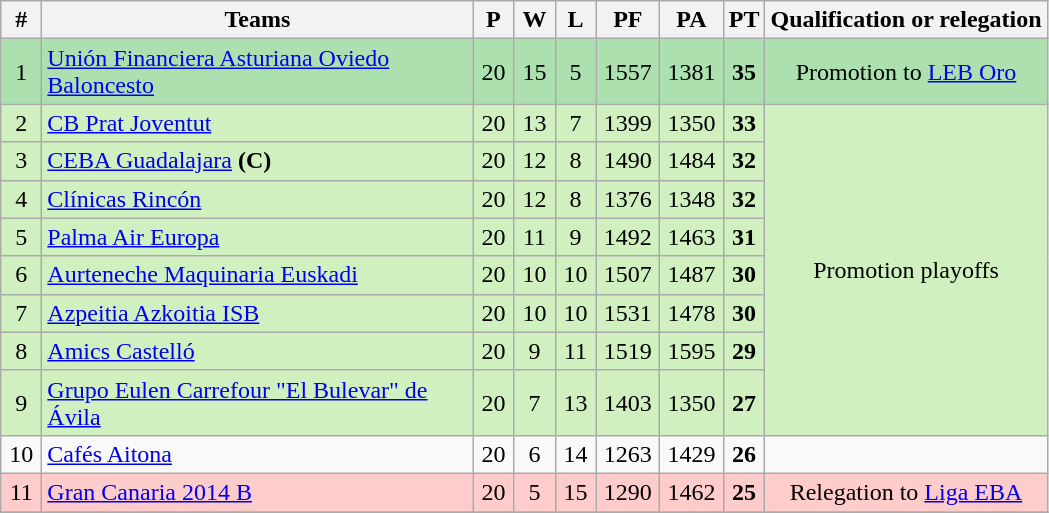<table class="wikitable" style="text-align: center;">
<tr>
<th width=20>#</th>
<th width=280>Teams</th>
<th width=20>P</th>
<th width=20>W</th>
<th width=20>L</th>
<th width=35>PF</th>
<th width=35>PA</th>
<th width=20>PT</th>
<th>Qualification or relegation</th>
</tr>
<tr bgcolor=ACE1AF>
<td>1</td>
<td align="left"><a href='#'>Unión Financiera Asturiana Oviedo Baloncesto</a></td>
<td>20</td>
<td>15</td>
<td>5</td>
<td>1557</td>
<td>1381</td>
<td><strong>35</strong></td>
<td align="center">Promotion to <a href='#'>LEB Oro</a></td>
</tr>
<tr bgcolor=D0F0C0>
<td>2</td>
<td align="left"><a href='#'>CB Prat Joventut</a></td>
<td>20</td>
<td>13</td>
<td>7</td>
<td>1399</td>
<td>1350</td>
<td><strong>33</strong></td>
<td rowspan=8 align="center">Promotion playoffs</td>
</tr>
<tr bgcolor=D0F0C0>
<td>3</td>
<td align="left"><a href='#'>CEBA Guadalajara</a> <strong>(C)</strong></td>
<td>20</td>
<td>12</td>
<td>8</td>
<td>1490</td>
<td>1484</td>
<td><strong>32</strong></td>
</tr>
<tr bgcolor=D0F0C0>
<td>4</td>
<td align="left"><a href='#'>Clínicas Rincón</a></td>
<td>20</td>
<td>12</td>
<td>8</td>
<td>1376</td>
<td>1348</td>
<td><strong>32</strong></td>
</tr>
<tr bgcolor=D0F0C0>
<td>5</td>
<td align="left"><a href='#'>Palma Air Europa</a></td>
<td>20</td>
<td>11</td>
<td>9</td>
<td>1492</td>
<td>1463</td>
<td><strong>31</strong></td>
</tr>
<tr bgcolor=D0F0C0>
<td>6</td>
<td align="left"><a href='#'>Aurteneche Maquinaria Euskadi</a></td>
<td>20</td>
<td>10</td>
<td>10</td>
<td>1507</td>
<td>1487</td>
<td><strong>30</strong></td>
</tr>
<tr bgcolor=D0F0C0>
<td>7</td>
<td align="left"><a href='#'>Azpeitia Azkoitia ISB</a></td>
<td>20</td>
<td>10</td>
<td>10</td>
<td>1531</td>
<td>1478</td>
<td><strong>30</strong></td>
</tr>
<tr bgcolor=D0F0C0>
<td>8</td>
<td align="left"><a href='#'>Amics Castelló</a></td>
<td>20</td>
<td>9</td>
<td>11</td>
<td>1519</td>
<td>1595</td>
<td><strong>29</strong></td>
</tr>
<tr bgcolor=D0F0C0>
<td>9</td>
<td align="left"><a href='#'>Grupo Eulen Carrefour "El Bulevar" de Ávila</a></td>
<td>20</td>
<td>7</td>
<td>13</td>
<td>1403</td>
<td>1350</td>
<td><strong>27</strong></td>
</tr>
<tr>
<td>10</td>
<td align="left"><a href='#'>Cafés Aitona</a></td>
<td>20</td>
<td>6</td>
<td>14</td>
<td>1263</td>
<td>1429</td>
<td><strong>26</strong></td>
</tr>
<tr bgcolor=FFCCCC>
<td>11</td>
<td align="left"><a href='#'>Gran Canaria 2014 B</a></td>
<td>20</td>
<td>5</td>
<td>15</td>
<td>1290</td>
<td>1462</td>
<td><strong>25</strong></td>
<td>Relegation to <a href='#'>Liga EBA</a></td>
</tr>
<tr>
</tr>
</table>
